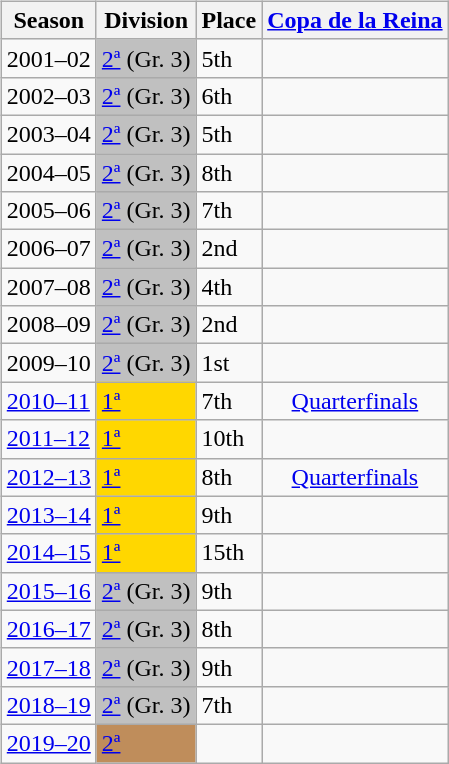<table>
<tr>
<td valign="top" width=0%><br><table class="wikitable">
<tr style="background:#f0f6fa;">
<th>Season</th>
<th>Division</th>
<th>Place</th>
<th><a href='#'>Copa de la Reina</a></th>
</tr>
<tr>
<td>2001–02</td>
<td bgcolor=silver><a href='#'>2ª</a> (Gr. 3)</td>
<td>5th</td>
<td></td>
</tr>
<tr>
<td>2002–03</td>
<td bgcolor=silver><a href='#'>2ª</a> (Gr. 3)</td>
<td>6th</td>
<td></td>
</tr>
<tr>
<td>2003–04</td>
<td bgcolor=silver><a href='#'>2ª</a> (Gr. 3)</td>
<td>5th</td>
<td></td>
</tr>
<tr>
<td>2004–05</td>
<td bgcolor=silver><a href='#'>2ª</a> (Gr. 3)</td>
<td>8th</td>
<td></td>
</tr>
<tr>
<td>2005–06</td>
<td bgcolor=silver><a href='#'>2ª</a> (Gr. 3)</td>
<td>7th</td>
<td></td>
</tr>
<tr>
<td>2006–07</td>
<td bgcolor=silver><a href='#'>2ª</a> (Gr. 3)</td>
<td>2nd</td>
<td></td>
</tr>
<tr>
<td>2007–08</td>
<td bgcolor=silver><a href='#'>2ª</a> (Gr. 3)</td>
<td>4th</td>
<td></td>
</tr>
<tr>
<td>2008–09</td>
<td bgcolor=silver><a href='#'>2ª</a> (Gr. 3)</td>
<td>2nd</td>
<td></td>
</tr>
<tr>
<td>2009–10</td>
<td bgcolor=silver><a href='#'>2ª</a> (Gr. 3)</td>
<td>1st</td>
<td></td>
</tr>
<tr>
<td><a href='#'>2010–11</a></td>
<td bgcolor=gold><a href='#'>1ª</a></td>
<td>7th</td>
<td align=center><a href='#'>Quarterfinals</a></td>
</tr>
<tr>
<td><a href='#'>2011–12</a></td>
<td bgcolor=gold><a href='#'>1ª</a></td>
<td>10th</td>
<td></td>
</tr>
<tr>
<td><a href='#'>2012–13</a></td>
<td bgcolor=gold><a href='#'>1ª</a></td>
<td>8th</td>
<td align=center><a href='#'>Quarterfinals</a></td>
</tr>
<tr>
<td><a href='#'>2013–14</a></td>
<td bgcolor=gold><a href='#'>1ª</a></td>
<td>9th</td>
<td></td>
</tr>
<tr>
<td><a href='#'>2014–15</a></td>
<td bgcolor=gold><a href='#'>1ª</a></td>
<td>15th</td>
<td></td>
</tr>
<tr>
<td><a href='#'>2015–16</a></td>
<td bgcolor=silver><a href='#'>2ª</a> (Gr. 3)</td>
<td>9th</td>
<td></td>
</tr>
<tr>
<td><a href='#'>2016–17</a></td>
<td bgcolor=silver><a href='#'>2ª</a> (Gr. 3)</td>
<td>8th</td>
<td></td>
</tr>
<tr>
<td><a href='#'>2017–18</a></td>
<td bgcolor=silver><a href='#'>2ª</a> (Gr. 3)</td>
<td>9th</td>
<td></td>
</tr>
<tr>
<td><a href='#'>2018–19</a></td>
<td style="background:silver;"><a href='#'>2ª</a> (Gr. 3)</td>
<td>7th</td>
<td></td>
</tr>
<tr>
<td><a href='#'>2019–20</a></td>
<td style="background:#BF8D5B;"><a href='#'>2ª</a></td>
<td></td>
<td></td>
</tr>
</table>
</td>
</tr>
</table>
